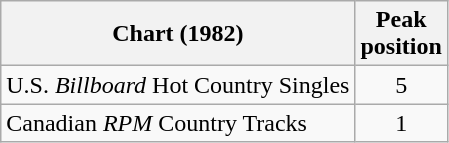<table class="wikitable sortable">
<tr>
<th align="left">Chart (1982)</th>
<th align="center">Peak<br>position</th>
</tr>
<tr>
<td align="left">U.S. <em>Billboard</em> Hot Country Singles</td>
<td align="center">5</td>
</tr>
<tr>
<td align="left">Canadian <em>RPM</em> Country Tracks</td>
<td align="center">1</td>
</tr>
</table>
